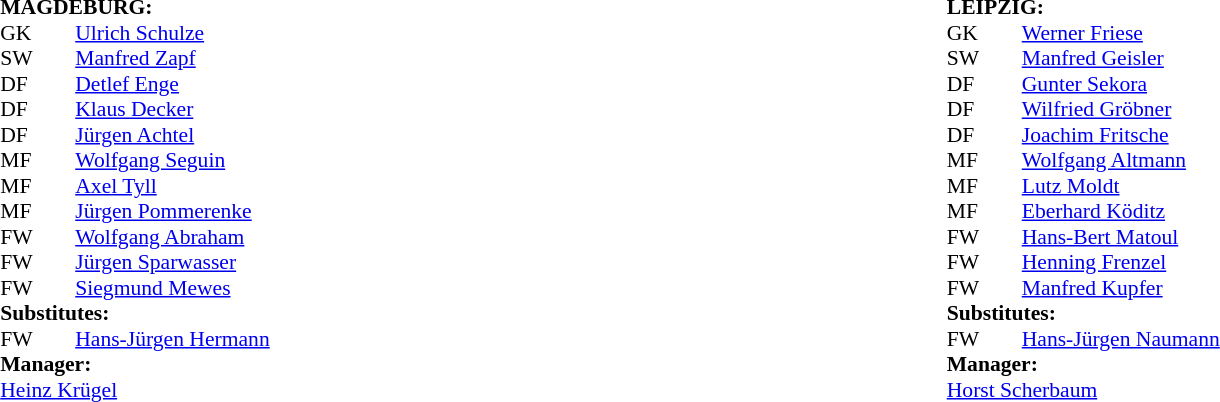<table width="100%">
<tr>
<td valign="top" width="50%"><br><table style="font-size: 90%" cellspacing="0" cellpadding="0" align="center">
<tr>
<td colspan="4"><strong>MAGDEBURG:</strong></td>
</tr>
<tr>
<th width="25"></th>
<th width="25"></th>
<th width="200"></th>
<th></th>
</tr>
<tr>
<td>GK</td>
<td></td>
<td> <a href='#'>Ulrich Schulze</a></td>
</tr>
<tr>
<td>SW</td>
<td></td>
<td> <a href='#'>Manfred Zapf</a></td>
</tr>
<tr>
<td>DF</td>
<td></td>
<td> <a href='#'>Detlef Enge</a></td>
</tr>
<tr>
<td>DF</td>
<td></td>
<td> <a href='#'>Klaus Decker</a></td>
</tr>
<tr>
<td>DF</td>
<td></td>
<td> <a href='#'>Jürgen Achtel</a></td>
</tr>
<tr>
<td>MF</td>
<td></td>
<td> <a href='#'>Wolfgang Seguin</a></td>
</tr>
<tr>
<td>MF</td>
<td></td>
<td> <a href='#'>Axel Tyll</a></td>
</tr>
<tr>
<td>MF</td>
<td></td>
<td> <a href='#'>Jürgen Pommerenke</a></td>
</tr>
<tr>
<td>FW</td>
<td></td>
<td> <a href='#'>Wolfgang Abraham</a></td>
<td></td>
</tr>
<tr>
<td>FW</td>
<td></td>
<td> <a href='#'>Jürgen Sparwasser</a></td>
</tr>
<tr>
<td>FW</td>
<td></td>
<td> <a href='#'>Siegmund Mewes</a></td>
</tr>
<tr>
<td colspan=4><strong>Substitutes:</strong></td>
</tr>
<tr>
<td>FW</td>
<td></td>
<td> <a href='#'>Hans-Jürgen Hermann</a></td>
<td></td>
</tr>
<tr>
<td colspan=4><strong>Manager:</strong></td>
</tr>
<tr>
<td colspan="4"> <a href='#'>Heinz Krügel</a></td>
</tr>
</table>
</td>
<td valign="top" width="50%"><br><table style="font-size: 90%" cellspacing="0" cellpadding="0" align=center>
<tr>
<td colspan="4"><strong>LEIPZIG:</strong></td>
</tr>
<tr>
<th width="25"></th>
<th width="25"></th>
<th width="200"></th>
<th></th>
</tr>
<tr>
<td>GK</td>
<td></td>
<td> <a href='#'>Werner Friese</a></td>
</tr>
<tr>
<td>SW</td>
<td></td>
<td> <a href='#'>Manfred Geisler</a></td>
</tr>
<tr>
<td>DF</td>
<td></td>
<td> <a href='#'>Gunter Sekora</a></td>
</tr>
<tr>
<td>DF</td>
<td></td>
<td> <a href='#'>Wilfried Gröbner</a></td>
</tr>
<tr>
<td>DF</td>
<td></td>
<td> <a href='#'>Joachim Fritsche</a></td>
</tr>
<tr>
<td>MF</td>
<td></td>
<td>  <a href='#'>Wolfgang Altmann</a></td>
</tr>
<tr>
<td>MF</td>
<td></td>
<td> <a href='#'>Lutz Moldt</a></td>
</tr>
<tr>
<td>MF</td>
<td></td>
<td> <a href='#'>Eberhard Köditz</a></td>
</tr>
<tr>
<td>FW</td>
<td></td>
<td> <a href='#'>Hans-Bert Matoul</a></td>
</tr>
<tr>
<td>FW</td>
<td></td>
<td> <a href='#'>Henning Frenzel</a></td>
</tr>
<tr>
<td>FW</td>
<td></td>
<td> <a href='#'>Manfred Kupfer</a></td>
<td></td>
</tr>
<tr>
<td colspan=4><strong>Substitutes:</strong></td>
</tr>
<tr>
<td>FW</td>
<td></td>
<td> <a href='#'>Hans-Jürgen Naumann</a></td>
<td></td>
</tr>
<tr>
<td colspan=4><strong>Manager:</strong></td>
</tr>
<tr>
<td colspan="4"> <a href='#'>Horst Scherbaum</a></td>
</tr>
</table>
</td>
</tr>
</table>
